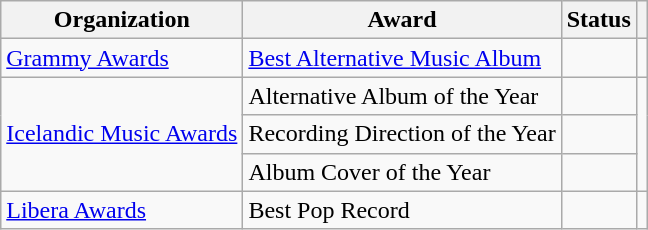<table class="wikitable">
<tr>
<th scope="col">Organization</th>
<th scope="col">Award</th>
<th scope="col">Status</th>
<th scope="col"></th>
</tr>
<tr>
<td><a href='#'>Grammy Awards</a></td>
<td><a href='#'>Best Alternative Music Album</a></td>
<td></td>
<td></td>
</tr>
<tr>
<td rowspan=3><a href='#'>Icelandic Music Awards</a></td>
<td>Alternative Album of the Year</td>
<td></td>
<td rowspan=3></td>
</tr>
<tr>
<td>Recording Direction of the Year</td>
<td></td>
</tr>
<tr>
<td>Album Cover of the Year</td>
<td></td>
</tr>
<tr>
<td><a href='#'>Libera Awards</a></td>
<td>Best Pop Record</td>
<td></td>
<td></td>
</tr>
</table>
